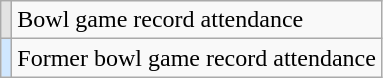<table class="wikitable">
<tr>
<td style="text-align:center; background:#e3e3e3;"></td>
<td>Bowl game record attendance</td>
</tr>
<tr>
<td style="text-align:center; background:#d0e7ff;"></td>
<td>Former bowl game record attendance</td>
</tr>
</table>
